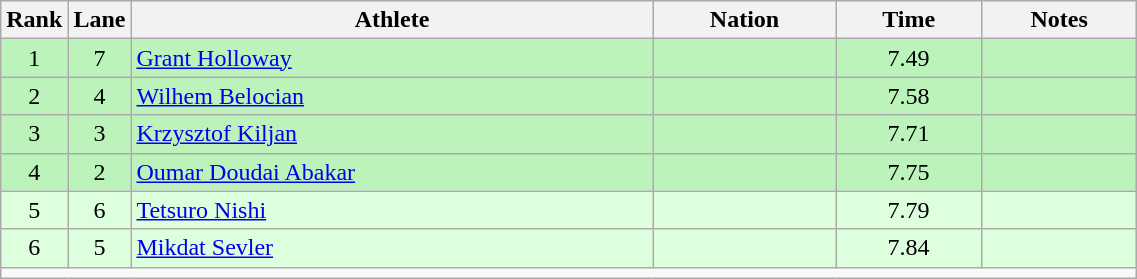<table class="wikitable sortable" style="text-align:center;width: 60%;">
<tr>
<th scope="col" style="width: 10px;">Rank</th>
<th scope="col" style="width: 10px;">Lane</th>
<th scope="col">Athlete</th>
<th scope="col">Nation</th>
<th scope="col">Time</th>
<th scope="col">Notes</th>
</tr>
<tr bgcolor=bbf3bb>
<td>1</td>
<td>7</td>
<td align=left><a href='#'>Grant Holloway</a></td>
<td align=left></td>
<td>7.49</td>
<td></td>
</tr>
<tr bgcolor=bbf3bb>
<td>2</td>
<td>4</td>
<td align=left><a href='#'>Wilhem Belocian</a></td>
<td align=left></td>
<td>7.58</td>
<td></td>
</tr>
<tr bgcolor=bbf3bb>
<td>3</td>
<td>3</td>
<td align=left><a href='#'>Krzysztof Kiljan</a></td>
<td align=left></td>
<td>7.71</td>
<td></td>
</tr>
<tr bgcolor=bbf3bb>
<td>4</td>
<td>2</td>
<td align=left><a href='#'>Oumar Doudai Abakar</a></td>
<td align=left></td>
<td>7.75</td>
<td></td>
</tr>
<tr bgcolor=ddffdd>
<td>5</td>
<td>6</td>
<td align=left><a href='#'>Tetsuro Nishi</a></td>
<td align=left></td>
<td>7.79</td>
<td></td>
</tr>
<tr bgcolor=ddffdd>
<td>6</td>
<td>5</td>
<td align=left><a href='#'>Mikdat Sevler</a></td>
<td align=left></td>
<td>7.84</td>
<td></td>
</tr>
<tr class="sortbottom">
<td colspan="6"></td>
</tr>
</table>
